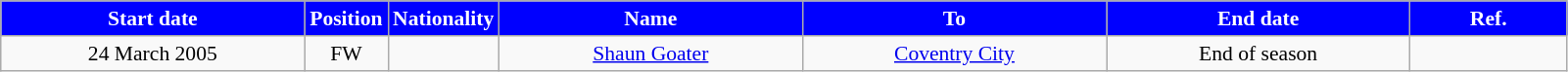<table class="wikitable"  style="text-align:center; font-size:90%; ">
<tr>
<th style="background:#00f; color:white; width:200px;">Start date</th>
<th style="background:#00f; color:white; width:50px;">Position</th>
<th style="background:#00f; color:white; width:50px;">Nationality</th>
<th style="background:#00f; color:white; width:200px;">Name</th>
<th style="background:#00f; color:white; width:200px;">To</th>
<th style="background:#00f; color:white; width:200px;">End date</th>
<th style="background:#00f; color:white; width:100px;">Ref.</th>
</tr>
<tr>
<td>24 March 2005</td>
<td>FW</td>
<td></td>
<td><a href='#'>Shaun Goater</a></td>
<td><a href='#'>Coventry City</a></td>
<td>End of season</td>
<td></td>
</tr>
</table>
